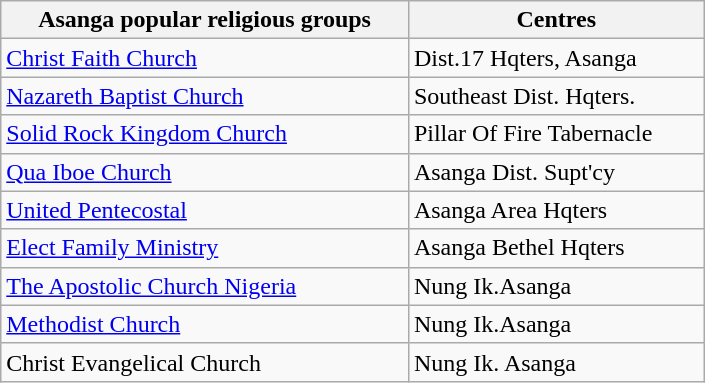<table width="470" class="wikitable sortable">
<tr>
<th>Asanga popular religious groups</th>
<th>Centres</th>
</tr>
<tr>
<td><a href='#'>Christ Faith Church</a></td>
<td>Dist.17 Hqters, Asanga</td>
</tr>
<tr>
<td><a href='#'>Nazareth Baptist Church</a></td>
<td>Southeast Dist. Hqters.</td>
</tr>
<tr>
<td><a href='#'>Solid Rock Kingdom Church</a></td>
<td>Pillar Of Fire Tabernacle</td>
</tr>
<tr>
<td><a href='#'>Qua Iboe Church</a></td>
<td>Asanga Dist. Supt'cy</td>
</tr>
<tr>
<td><a href='#'>United Pentecostal</a></td>
<td>Asanga Area Hqters</td>
</tr>
<tr>
<td><a href='#'>Elect Family Ministry</a></td>
<td>Asanga Bethel Hqters</td>
</tr>
<tr>
<td><a href='#'>The Apostolic Church Nigeria</a></td>
<td>Nung Ik.Asanga</td>
</tr>
<tr>
<td><a href='#'>Methodist Church</a></td>
<td>Nung Ik.Asanga</td>
</tr>
<tr>
<td>Christ Evangelical Church</td>
<td>Nung Ik. Asanga</td>
</tr>
</table>
